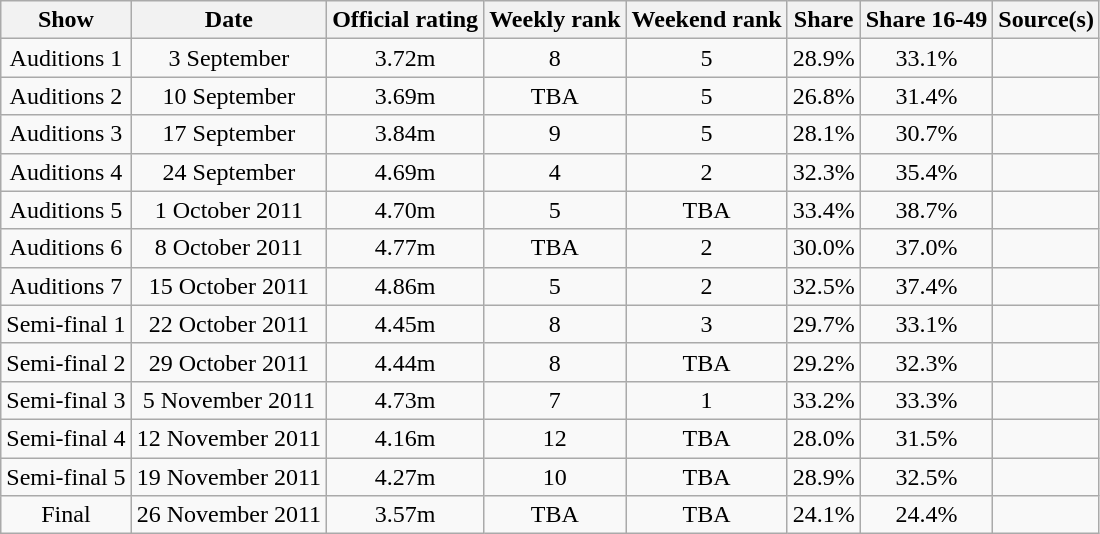<table class="wikitable sortable" style="text-align:center">
<tr>
<th>Show</th>
<th>Date</th>
<th>Official rating</th>
<th>Weekly rank</th>
<th>Weekend rank</th>
<th>Share</th>
<th>Share 16-49</th>
<th>Source(s)</th>
</tr>
<tr>
<td>Auditions 1</td>
<td>3 September</td>
<td>3.72m</td>
<td>8</td>
<td>5</td>
<td>28.9%</td>
<td>33.1%</td>
<td></td>
</tr>
<tr>
<td>Auditions 2</td>
<td>10 September</td>
<td>3.69m</td>
<td>TBA</td>
<td>5</td>
<td>26.8%</td>
<td>31.4%</td>
<td></td>
</tr>
<tr>
<td>Auditions 3</td>
<td>17 September</td>
<td>3.84m</td>
<td>9</td>
<td>5</td>
<td>28.1%</td>
<td>30.7%</td>
<td></td>
</tr>
<tr>
<td>Auditions 4</td>
<td>24 September</td>
<td>4.69m</td>
<td>4</td>
<td>2</td>
<td>32.3%</td>
<td>35.4%</td>
<td></td>
</tr>
<tr>
<td>Auditions 5</td>
<td>1 October 2011</td>
<td>4.70m</td>
<td>5</td>
<td>TBA</td>
<td>33.4%</td>
<td>38.7%</td>
<td></td>
</tr>
<tr>
<td>Auditions 6</td>
<td>8 October 2011</td>
<td>4.77m</td>
<td>TBA</td>
<td>2</td>
<td>30.0%</td>
<td>37.0%</td>
<td></td>
</tr>
<tr>
<td>Auditions 7</td>
<td>15 October 2011</td>
<td>4.86m</td>
<td>5</td>
<td>2</td>
<td>32.5%</td>
<td>37.4%</td>
<td></td>
</tr>
<tr>
<td>Semi-final 1</td>
<td>22 October 2011</td>
<td>4.45m</td>
<td>8</td>
<td>3</td>
<td>29.7%</td>
<td>33.1%</td>
<td></td>
</tr>
<tr>
<td>Semi-final 2</td>
<td>29 October 2011</td>
<td>4.44m</td>
<td>8</td>
<td>TBA</td>
<td>29.2%</td>
<td>32.3%</td>
<td></td>
</tr>
<tr>
<td>Semi-final 3</td>
<td>5 November 2011</td>
<td>4.73m</td>
<td>7</td>
<td>1</td>
<td>33.2%</td>
<td>33.3%</td>
<td></td>
</tr>
<tr>
<td>Semi-final 4</td>
<td>12 November 2011</td>
<td>4.16m</td>
<td>12</td>
<td>TBA</td>
<td>28.0%</td>
<td>31.5%</td>
<td></td>
</tr>
<tr>
<td>Semi-final 5</td>
<td>19 November 2011</td>
<td>4.27m</td>
<td>10</td>
<td>TBA</td>
<td>28.9%</td>
<td>32.5%</td>
<td></td>
</tr>
<tr>
<td>Final</td>
<td>26 November 2011</td>
<td>3.57m</td>
<td>TBA</td>
<td>TBA</td>
<td>24.1%</td>
<td>24.4%</td>
<td></td>
</tr>
</table>
